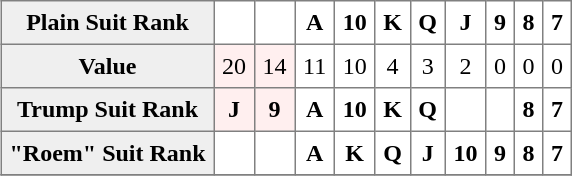<table border="1" cellspacing="1" cellpadding="5" style="border-collapse: collapse; text-align: center" align="right">
<tr>
<th style="background:#efefef;">Plain Suit Rank</th>
<th></th>
<th></th>
<th>A</th>
<th>10</th>
<th>K</th>
<th>Q</th>
<th>J</th>
<th>9</th>
<th>8</th>
<th>7</th>
</tr>
<tr>
<th style="background:#efefef;">Value</th>
<td style="background:#ffefef;">20</td>
<td style="background:#ffefef;">14</td>
<td>11</td>
<td>10</td>
<td>4</td>
<td>3</td>
<td>2</td>
<td>0</td>
<td>0</td>
<td>0</td>
</tr>
<tr>
<th style="background:#efefef;">Trump Suit Rank</th>
<th style="background:#ffefef;">J</th>
<th style="background:#ffefef;">9</th>
<th>A</th>
<th>10</th>
<th>K</th>
<th>Q</th>
<th></th>
<th></th>
<th>8</th>
<th>7</th>
</tr>
<tr>
<th style="background:#efefef;">"Roem" Suit Rank</th>
<th></th>
<th></th>
<th>A</th>
<th>K</th>
<th>Q</th>
<th>J</th>
<th>10</th>
<th>9</th>
<th>8</th>
<th>7</th>
</tr>
<tr>
</tr>
</table>
